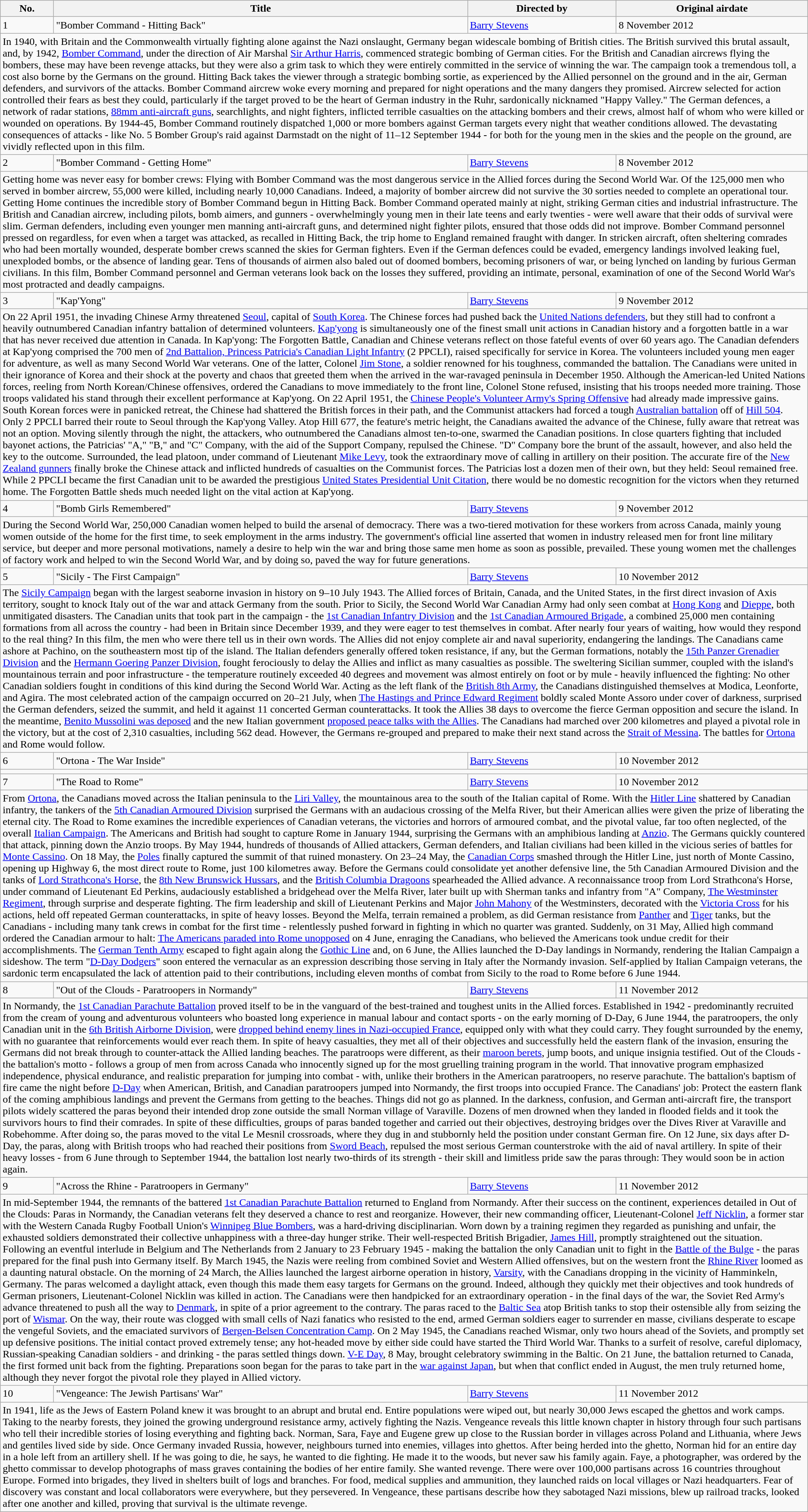<table class="wikitable sortable">
<tr>
<th>No.</th>
<th>Title</th>
<th>Directed by</th>
<th>Original airdate</th>
</tr>
<tr>
<td>1</td>
<td>"Bomber Command - Hitting Back"</td>
<td><a href='#'>Barry Stevens</a></td>
<td>8 November 2012</td>
</tr>
<tr>
<td colspan="4">In 1940, with Britain and the Commonwealth virtually fighting alone against the Nazi onslaught, Germany began widescale bombing of British cities. The British survived this brutal assault, and, by 1942, <a href='#'>Bomber Command</a>, under the direction of Air Marshal <a href='#'>Sir Arthur Harris</a>, commenced strategic bombing of German cities. For the British and Canadian aircrews flying the bombers, these may have been revenge attacks, but they were also a grim task to which they were entirely committed in the service of winning the war. The campaign took a tremendous toll, a cost also borne by the Germans on the ground. Hitting Back takes the viewer through a strategic bombing sortie, as experienced by the Allied personnel on the ground and in the air, German defenders, and survivors of the attacks. Bomber Command aircrew woke every morning and prepared for night operations and the many dangers they promised. Aircrew selected for action controlled their fears as best they could, particularly if the target proved to be the heart of German industry in the Ruhr, sardonically nicknamed "Happy Valley." The German defences, a network of radar stations, <a href='#'>88mm anti-aircraft guns</a>, searchlights, and night fighters, inflicted terrible casualties on the attacking bombers and their crews, almost half of whom who were killed or wounded on operations. By 1944-45, Bomber Command routinely dispatched 1,000 or more bombers against German targets every night that weather conditions allowed. The devastating consequences of attacks - like No. 5 Bomber Group's raid against Darmstadt on the night of 11–12 September 1944 - for both for the young men in the skies and the people on the ground, are vividly reflected upon in this film.</td>
</tr>
<tr>
<td>2</td>
<td>"Bomber Command - Getting Home"</td>
<td><a href='#'>Barry Stevens</a></td>
<td>8 November 2012</td>
</tr>
<tr>
<td colspan="4">Getting home was never easy for bomber crews: Flying with Bomber Command was the most dangerous service in the Allied forces during the Second World War. Of the 125,000 men who served in bomber aircrew, 55,000 were killed, including nearly 10,000 Canadians. Indeed, a majority of bomber aircrew did not survive the 30 sorties needed to complete an operational tour. Getting Home continues the incredible story of Bomber Command begun in Hitting Back. Bomber Command operated mainly at night, striking German cities and industrial infrastructure. The British and Canadian aircrew, including pilots, bomb aimers, and gunners - overwhelmingly young men in their late teens and early twenties - were well aware that their odds of survival were slim. German defenders, including even younger men manning anti-aircraft guns, and determined night fighter pilots, ensured that those odds did not improve. Bomber Command personnel pressed on regardless, for even when a target was attacked, as recalled in Hitting Back, the trip home to England remained fraught with danger. In stricken aircraft, often sheltering comrades who had been mortally wounded, desperate bomber crews scanned the skies for German fighters. Even if the German defences could be evaded, emergency landings involved leaking fuel, unexploded bombs, or the absence of landing gear. Tens of thousands of airmen also baled out of doomed bombers, becoming prisoners of war, or being lynched on landing by furious German civilians. In this film, Bomber Command personnel and German veterans look back on the losses they suffered, providing an intimate, personal, examination of one of the Second World War's most protracted and deadly campaigns.</td>
</tr>
<tr>
<td>3</td>
<td>"Kap'Yong"</td>
<td><a href='#'>Barry Stevens</a></td>
<td>9 November 2012</td>
</tr>
<tr>
<td colspan="4">On 22 April 1951, the invading Chinese Army threatened <a href='#'>Seoul</a>, capital of <a href='#'>South Korea</a>. The Chinese forces had pushed back the <a href='#'>United Nations defenders</a>, but they still had to confront a heavily outnumbered Canadian infantry battalion of determined volunteers. <a href='#'>Kap'yong</a> is simultaneously one of the finest small unit actions in Canadian history and a forgotten battle in a war that has never received due attention in Canada. In Kap'yong: The Forgotten Battle, Canadian and Chinese veterans reflect on those fateful events of over 60 years ago. The Canadian defenders at Kap'yong comprised the 700 men of <a href='#'>2nd Battalion, Princess Patricia's Canadian Light Infantry</a> (2 PPCLI), raised specifically for service in Korea. The volunteers included young men eager for adventure, as well as many Second World War veterans. One of the latter, Colonel <a href='#'>Jim Stone</a>, a soldier renowned for his toughness, commanded the battalion. The Canadians were united in their ignorance of Korea and their shock at the poverty and chaos that greeted them when the arrived in the war-ravaged peninsula in December 1950. Although the American-led United Nations forces, reeling from North Korean/Chinese offensives, ordered the Canadians to move immediately to the front line, Colonel Stone refused, insisting that his troops needed more training. Those troops validated his stand through their excellent performance at Kap'yong. On 22 April 1951, the <a href='#'>Chinese People's Volunteer Army's Spring Offensive</a> had already made impressive gains. South Korean forces were in panicked retreat, the Chinese had shattered the British forces in their path, and the Communist attackers had forced a tough <a href='#'>Australian battalion</a> off of <a href='#'>Hill 504</a>. Only 2 PPCLI barred their route to Seoul through the Kap'yong Valley. Atop Hill 677, the feature's metric height, the Canadians awaited the advance of the Chinese, fully aware that retreat was not an option. Moving silently through the night, the attackers, who outnumbered the Canadians almost ten-to-one, swarmed the Canadian positions. In close quarters fighting that included bayonet actions, the Patricias' "A," "B," and "C" Company, with the aid of the Support Company, repulsed the Chinese. "D" Company bore the brunt of the assault, however, and also held the key to the outcome. Surrounded, the lead platoon, under command of Lieutenant <a href='#'>Mike Levy</a>, took the extraordinary move of calling in artillery on their position. The accurate fire of the <a href='#'>New Zealand gunners</a> finally broke the Chinese attack and inflicted hundreds of casualties on the Communist forces. The Patricias lost a dozen men of their own, but they held: Seoul remained free. While 2 PPCLI became the first Canadian unit to be awarded the prestigious <a href='#'>United States Presidential Unit Citation</a>, there would be no domestic recognition for the victors when they returned home. The Forgotten Battle sheds much needed light on the vital action at Kap'yong.</td>
</tr>
<tr>
<td>4</td>
<td>"Bomb Girls Remembered"</td>
<td><a href='#'>Barry Stevens</a></td>
<td>9 November 2012</td>
</tr>
<tr>
<td colspan="4">During the Second World War, 250,000 Canadian women helped to build the arsenal of democracy. There was a two-tiered motivation for these workers from across Canada, mainly young women outside of the home for the first time, to seek employment in the arms industry. The government's official line asserted that women in industry released men for front line military service, but deeper and more personal motivations, namely a desire to help win the war and bring those same men home as soon as possible, prevailed. These young women met the challenges of factory work and helped to win the Second World War, and by doing so, paved the way for future generations.</td>
</tr>
<tr>
<td>5</td>
<td>"Sicily - The First Campaign"</td>
<td><a href='#'>Barry Stevens</a></td>
<td>10 November 2012</td>
</tr>
<tr>
<td colspan="4">The <a href='#'>Sicily Campaign</a> began with the largest seaborne invasion in history on 9–10 July 1943. The Allied forces of Britain, Canada, and the United States, in the first direct invasion of Axis territory, sought to knock Italy out of the war and attack Germany from the south. Prior to Sicily, the Second World War Canadian Army had only seen combat at <a href='#'>Hong Kong</a> and <a href='#'>Dieppe</a>, both unmitigated disasters. The Canadian units that took part in the campaign - the <a href='#'>1st Canadian Infantry Division</a> and the <a href='#'>1st Canadian Armoured Brigade</a>, a combined 25,000 men containing formations from all across the country - had been in Britain since December 1939, and they were eager to test themselves in combat. After nearly four years of waiting, how would they respond to the real thing? In this film, the men who were there tell us in their own words. The Allies did not enjoy complete air and naval superiority, endangering the landings. The Canadians came ashore at Pachino, on the southeastern most tip of the island. The Italian defenders generally offered token resistance, if any, but the German formations, notably the <a href='#'>15th Panzer Grenadier Division</a> and the <a href='#'>Hermann Goering Panzer Division</a>, fought ferociously to delay the Allies and inflict as many casualties as possible. The sweltering Sicilian summer, coupled with the island's mountainous terrain and poor infrastructure - the temperature routinely exceeded 40 degrees and movement was almost entirely on foot or by mule - heavily influenced the fighting: No other Canadian soldiers fought in conditions of this kind during the Second World War. Acting as the left flank of the <a href='#'>British 8th Army</a>, the Canadians distinguished themselves at Modica, Leonforte, and Agira. The most celebrated action of the campaign occurred on 20–21 July, when <a href='#'>The Hastings and Prince Edward Regiment</a> boldly scaled Monte Assoro under cover of darkness, surprised the German defenders, seized the summit, and held it against 11 concerted German counterattacks. It took the Allies 38 days to overcome the fierce German opposition and secure the island. In the meantime, <a href='#'>Benito Mussolini was deposed</a> and the new Italian government <a href='#'>proposed peace talks with the Allies</a>. The Canadians had marched over 200 kilometres and played a pivotal role in the victory, but at the cost of 2,310 casualties, including 562 dead. However, the Germans re-grouped and prepared to make their next stand across the <a href='#'>Strait of Messina</a>. The battles for <a href='#'>Ortona</a> and Rome would follow.</td>
</tr>
<tr>
<td>6</td>
<td>"Ortona - The War Inside"</td>
<td><a href='#'>Barry Stevens</a></td>
<td>10 November 2012</td>
</tr>
<tr>
<td colspan="4"></td>
</tr>
<tr>
<td>7</td>
<td>"The Road to Rome"</td>
<td><a href='#'>Barry Stevens</a></td>
<td>10 November 2012</td>
</tr>
<tr>
<td colspan="4">From <a href='#'>Ortona</a>, the Canadians moved across the Italian peninsula to the <a href='#'>Liri Valley</a>, the mountainous area to the south of the Italian capital of Rome. With the <a href='#'>Hitler Line</a> shattered by Canadian infantry, the tankers of the <a href='#'>5th Canadian Armoured Division</a> surprised the Germans with an audacious crossing of the Melfa River, but their American allies were given the prize of liberating the eternal city. The Road to Rome examines the incredible experiences of Canadian veterans, the victories and horrors of armoured combat, and the pivotal value, far too often neglected, of the overall <a href='#'>Italian Campaign</a>. The Americans and British had sought to capture Rome in January 1944, surprising the Germans with an amphibious landing at <a href='#'>Anzio</a>. The Germans quickly countered that attack, pinning down the Anzio troops. By May 1944, hundreds of thousands of Allied attackers, German defenders, and Italian civilians had been killed in the vicious series of battles for <a href='#'>Monte Cassino</a>. On 18 May, the <a href='#'>Poles</a> finally captured the summit of that ruined monastery. On 23–24 May, the <a href='#'>Canadian Corps</a> smashed through the Hitler Line, just north of Monte Cassino, opening up Highway 6, the most direct route to Rome, just 100 kilometres away. Before the Germans could consolidate yet another defensive line, the 5th Canadian Armoured Division and the tanks of <a href='#'>Lord Strathcona's Horse</a>, the <a href='#'>8th New Brunswick Hussars</a>, and the <a href='#'>British Columbia Dragoons</a> spearheaded the Allied advance. A reconnaissance troop from Lord Strathcona's Horse, under command of Lieutenant Ed Perkins, audaciously established a bridgehead over the Melfa River, later built up with Sherman tanks and infantry from "A" Company, <a href='#'>The Westminster Regiment</a>, through surprise and desperate fighting. The firm leadership and skill of Lieutenant Perkins and Major <a href='#'>John Mahony</a> of the Westminsters, decorated with the <a href='#'>Victoria Cross</a> for his actions, held off repeated German counterattacks, in spite of heavy losses. Beyond the Melfa, terrain remained a problem, as did German resistance from <a href='#'>Panther</a> and <a href='#'>Tiger</a> tanks, but the Canadians - including many tank crews in combat for the first time - relentlessly pushed forward in fighting in which no quarter was granted. Suddenly, on 31 May, Allied high command ordered the Canadian armour to halt: <a href='#'>The Americans paraded into Rome unopposed</a> on 4 June, enraging the Canadians, who believed the Americans took undue credit for their accomplishments. The <a href='#'>German Tenth Army</a> escaped to fight again along the <a href='#'>Gothic Line</a> and, on 6 June, the Allies launched the D-Day landings in Normandy, rendering the Italian Campaign a sideshow. The term "<a href='#'>D-Day Dodgers</a>" soon entered the vernacular as an expression describing those serving in Italy after the Normandy invasion. Self-applied by Italian Campaign veterans, the sardonic term encapsulated the lack of attention paid to their contributions, including eleven months of combat from Sicily to the road to Rome before 6 June 1944.</td>
</tr>
<tr>
<td>8</td>
<td>"Out of the Clouds - Paratroopers in Normandy"</td>
<td><a href='#'>Barry Stevens</a></td>
<td>11 November 2012</td>
</tr>
<tr>
<td colspan="4">In Normandy, the <a href='#'>1st Canadian Parachute Battalion</a> proved itself to be in the vanguard of the best-trained and toughest units in the Allied forces. Established in 1942 - predominantly recruited from the cream of young and adventurous volunteers who boasted long experience in manual labour and contact sports - on the early morning of D-Day, 6 June 1944, the paratroopers, the only Canadian unit in the <a href='#'>6th British Airborne Division</a>, were <a href='#'>dropped behind enemy lines in Nazi-occupied France</a>, equipped only with what they could carry. They fought surrounded by the enemy, with no guarantee that reinforcements would ever reach them. In spite of heavy casualties, they met all of their objectives and successfully held the eastern flank of the invasion, ensuring the Germans did not break through to counter-attack the Allied landing beaches. The paratroops were different, as their <a href='#'>maroon berets</a>, jump boots, and unique insignia testified. Out of the Clouds - the battalion's motto - follows a group of men from across Canada who innocently signed up for the most gruelling training program in the world. That innovative program emphasized independence, physical endurance, and realistic preparation for jumping into combat - with, unlike their brothers in the American paratroopers, no reserve parachute. The battalion's baptism of fire came the night before <a href='#'>D-Day</a> when American, British, and Canadian paratroopers jumped into Normandy, the first troops into occupied France. The Canadians' job: Protect the eastern flank of the coming amphibious landings and prevent the Germans from getting to the beaches. Things did not go as planned. In the darkness, confusion, and German anti-aircraft fire, the transport pilots widely scattered the paras beyond their intended drop zone outside the small Norman village of Varaville. Dozens of men drowned when they landed in flooded fields and it took the survivors hours to find their comrades. In spite of these difficulties, groups of paras banded together and carried out their objectives, destroying bridges over the Dives River at Varaville and Robehomme. After doing so, the paras moved to the vital Le Mesnil crossroads, where they dug in and stubbornly held the position under constant German fire. On 12 June, six days after D-Day, the paras, along with British troops who had reached their positions from <a href='#'>Sword Beach</a>, repulsed the most serious German counterstroke with the aid of naval artillery. In spite of their heavy losses - from 6 June through to September 1944, the battalion lost nearly two-thirds of its strength - their skill and limitless pride saw the paras through: They would soon be in action again.</td>
</tr>
<tr>
<td>9</td>
<td>"Across the Rhine - Paratroopers in Germany"</td>
<td><a href='#'>Barry Stevens</a></td>
<td>11 November 2012</td>
</tr>
<tr>
<td colspan="4">In mid-September 1944, the remnants of the battered <a href='#'>1st Canadian Parachute Battalion</a> returned to England from Normandy. After their success on the continent, experiences detailed in Out of the Clouds: Paras in Normandy, the Canadian veterans felt they deserved a chance to rest and reorganize. However, their new commanding officer, Lieutenant-Colonel <a href='#'>Jeff Nicklin</a>, a former star with the Western Canada Rugby Football Union's <a href='#'>Winnipeg Blue Bombers</a>, was a hard-driving disciplinarian. Worn down by a training regimen they regarded as punishing and unfair, the exhausted soldiers demonstrated their collective unhappiness with a three-day hunger strike. Their well-respected British Brigadier, <a href='#'>James Hill</a>, promptly straightened out the situation. Following an eventful interlude in Belgium and The Netherlands from 2 January to 23 February 1945 - making the battalion the only Canadian unit to fight in the <a href='#'>Battle of the Bulge</a> - the paras prepared for the final push into Germany itself. By March 1945, the Nazis were reeling from combined Soviet and Western Allied offensives, but on the western front the <a href='#'>Rhine River</a> loomed as a daunting natural obstacle. On the morning of 24 March, the Allies launched the largest airborne operation in history, <a href='#'>Varsity</a>, with the Canadians dropping in the vicinity of Hamminkeln, Germany. The paras welcomed a daylight attack, even though this made them easy targets for Germans on the ground. Indeed, although they quickly met their objectives and took hundreds of German prisoners, Lieutenant-Colonel Nicklin was killed in action. The Canadians were then handpicked for an extraordinary operation - in the final days of the war, the Soviet Red Army's advance threatened to push all the way to <a href='#'>Denmark</a>, in spite of a prior agreement to the contrary. The paras raced to the <a href='#'>Baltic Sea</a> atop British tanks to stop their ostensible ally from seizing the port of <a href='#'>Wismar</a>. On the way, their route was clogged with small cells of Nazi fanatics who resisted to the end, armed German soldiers eager to surrender en masse, civilians desperate to escape the vengeful Soviets, and the emaciated survivors of <a href='#'>Bergen-Belsen Concentration Camp</a>. On 2 May 1945, the Canadians reached Wismar, only two hours ahead of the Soviets, and promptly set up defensive positions. The initial contact proved extremely tense; any hot-headed move by either side could have started the Third World War. Thanks to a surfeit of resolve, careful diplomacy, Russian-speaking Canadian soldiers - and drinking - the paras settled things down. <a href='#'>V-E Day</a>, 8 May, brought celebratory swimming in the Baltic. On 21 June, the battalion returned to Canada, the first formed unit back from the fighting. Preparations soon began for the paras to take part in the <a href='#'>war against Japan</a>, but when that conflict ended in August, the men truly returned home, although they never forgot the pivotal role they played in Allied victory.</td>
</tr>
<tr>
<td>10</td>
<td>"Vengeance: The Jewish Partisans' War"</td>
<td><a href='#'>Barry Stevens</a></td>
<td>11 November 2012</td>
</tr>
<tr>
<td colspan="4">In 1941, life as the Jews of Eastern Poland knew it was brought to an abrupt and brutal end. Entire populations were wiped out, but nearly 30,000 Jews escaped the ghettos and work camps. Taking to the nearby forests, they joined the growing underground resistance army, actively fighting the Nazis. Vengeance reveals this little known chapter in history through four such partisans who tell their incredible stories of losing everything and fighting back. Norman, Sara, Faye and Eugene grew up close to the Russian border in villages across Poland and Lithuania, where Jews and gentiles lived side by side. Once Germany invaded Russia, however, neighbours turned into enemies, villages into ghettos. After being herded into the ghetto, Norman hid for an entire day in a hole left from an artillery shell. If he was going to die, he says, he wanted to die fighting. He made it to the woods, but never saw his family again. Faye, a photographer, was ordered by the ghetto commissar to develop photographs of mass graves containing the bodies of her entire family. She wanted revenge. There were over 100,000 partisans across 16 countries throughout Europe. Formed into brigades, they lived in shelters built of logs and branches. For food, medical supplies and ammunition, they launched raids on local villages or Nazi headquarters. Fear of discovery was constant and local collaborators were everywhere, but they persevered. In Vengeance, these partisans describe how they sabotaged Nazi missions, blew up railroad tracks, looked after one another and killed, proving that survival is the ultimate revenge.</td>
</tr>
</table>
